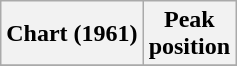<table class="wikitable sortable plainrowheaders" style="text-align:center">
<tr>
<th>Chart (1961)</th>
<th>Peak<br>position</th>
</tr>
<tr>
</tr>
</table>
